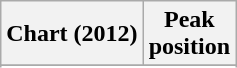<table class="wikitable sortable">
<tr>
<th>Chart (2012)</th>
<th>Peak<br>position</th>
</tr>
<tr>
</tr>
<tr>
</tr>
</table>
